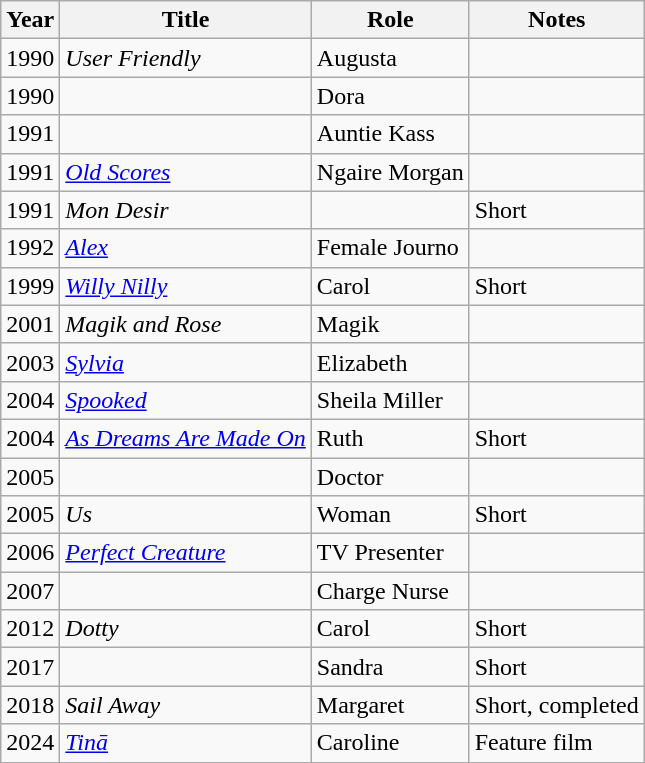<table class="wikitable sortable">
<tr>
<th>Year</th>
<th>Title</th>
<th>Role</th>
<th class="unsortable">Notes</th>
</tr>
<tr>
<td>1990</td>
<td><em>User Friendly</em></td>
<td>Augusta</td>
<td></td>
</tr>
<tr>
<td>1990</td>
<td><em></em></td>
<td>Dora</td>
<td></td>
</tr>
<tr>
<td>1991</td>
<td><em></em></td>
<td>Auntie Kass</td>
<td></td>
</tr>
<tr>
<td>1991</td>
<td><em><a href='#'>Old Scores</a></em></td>
<td>Ngaire Morgan</td>
<td></td>
</tr>
<tr>
<td>1991</td>
<td><em>Mon Desir</em></td>
<td></td>
<td>Short</td>
</tr>
<tr>
<td>1992</td>
<td><em><a href='#'>Alex</a></em></td>
<td>Female Journo</td>
<td></td>
</tr>
<tr>
<td>1999</td>
<td><em><a href='#'>Willy Nilly</a></em></td>
<td>Carol</td>
<td>Short</td>
</tr>
<tr>
<td>2001</td>
<td><em>Magik and Rose</em></td>
<td>Magik</td>
<td></td>
</tr>
<tr>
<td>2003</td>
<td><em><a href='#'>Sylvia</a></em></td>
<td>Elizabeth</td>
<td></td>
</tr>
<tr>
<td>2004</td>
<td><em><a href='#'>Spooked</a></em></td>
<td>Sheila Miller</td>
<td></td>
</tr>
<tr>
<td>2004</td>
<td><em><a href='#'>As Dreams Are Made On</a></em></td>
<td>Ruth</td>
<td>Short</td>
</tr>
<tr>
<td>2005</td>
<td><em></em></td>
<td>Doctor</td>
<td></td>
</tr>
<tr>
<td>2005</td>
<td><em>Us</em></td>
<td>Woman</td>
<td>Short</td>
</tr>
<tr>
<td>2006</td>
<td><em><a href='#'>Perfect Creature</a></em></td>
<td>TV Presenter</td>
<td></td>
</tr>
<tr>
<td>2007</td>
<td><em></em></td>
<td>Charge Nurse</td>
<td></td>
</tr>
<tr>
<td>2012</td>
<td><em>Dotty</em></td>
<td>Carol</td>
<td>Short</td>
</tr>
<tr>
<td>2017</td>
<td><em></em></td>
<td>Sandra</td>
<td>Short</td>
</tr>
<tr>
<td>2018</td>
<td><em>Sail Away</em></td>
<td>Margaret</td>
<td>Short, completed</td>
</tr>
<tr>
<td>2024</td>
<td><em><a href='#'>Tinā</a></em></td>
<td>Caroline</td>
<td>Feature film</td>
</tr>
</table>
